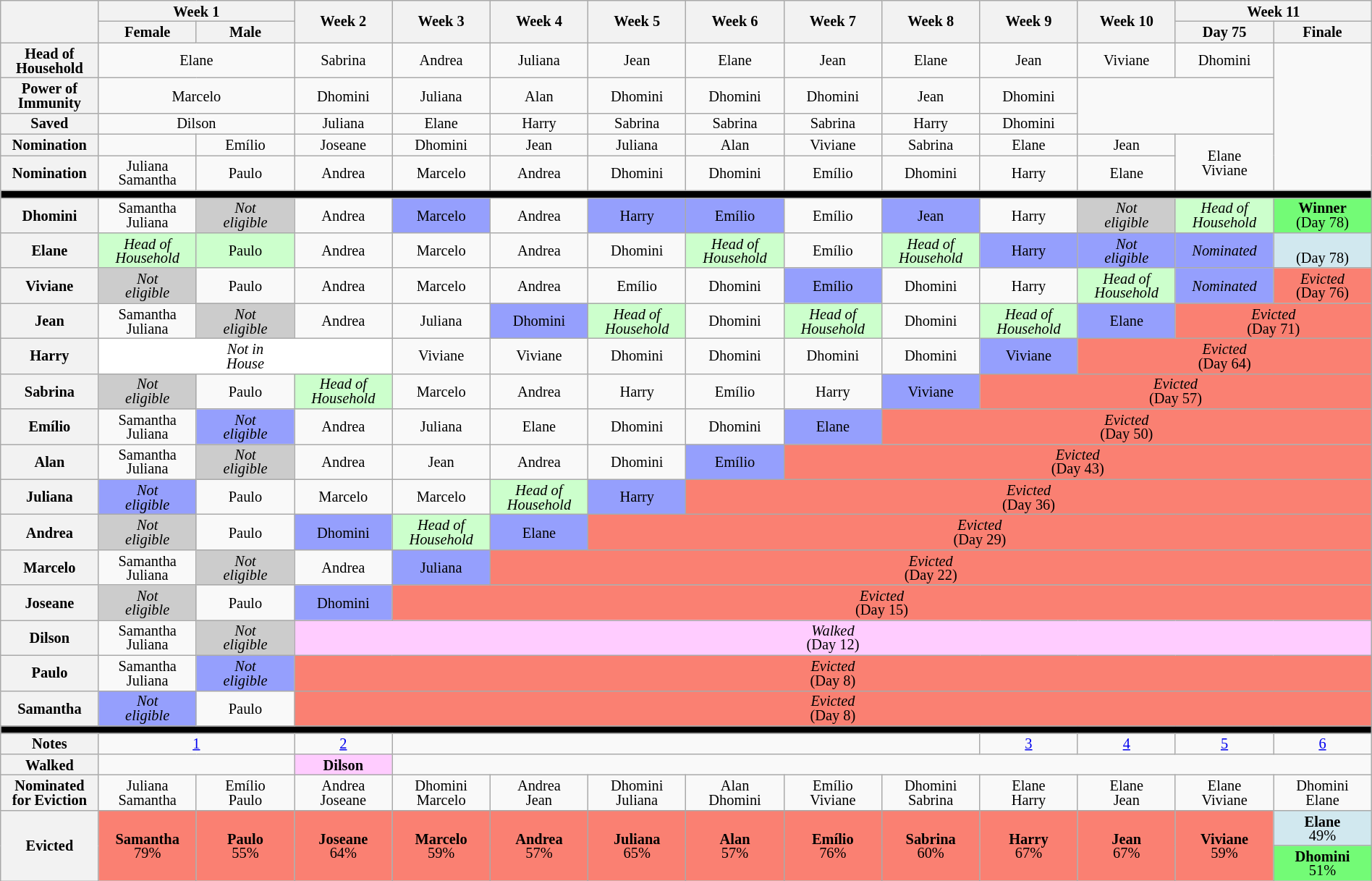<table class="wikitable" style="text-align:center; font-size:85%; width:100%; line-height:13px;">
<tr>
<th rowspan=2 width=07.14%></th>
<th colspan=2 width=14.28%>Week 1</th>
<th rowspan=2 width=07.14%>Week 2</th>
<th rowspan=2 width=07.14%>Week 3</th>
<th rowspan=2 width=07.14%>Week 4</th>
<th rowspan=2 width=07.14%>Week 5</th>
<th rowspan=2 width=07.14%>Week 6</th>
<th rowspan=2 width=07.14%>Week 7</th>
<th rowspan=2 width=07.14%>Week 8</th>
<th rowspan=2 width=07.14%>Week 9</th>
<th rowspan=2 width=07.14%>Week 10</th>
<th colspan=2 width=14.28%>Week 11</th>
</tr>
<tr>
<th width=07.14%>Female</th>
<th width=07.14%>Male</th>
<th width=07.14%>Day 75</th>
<th width=07.14%>Finale</th>
</tr>
<tr>
<th>Head of<br>Household</th>
<td colspan=2>Elane</td>
<td>Sabrina</td>
<td>Andrea</td>
<td>Juliana</td>
<td>Jean</td>
<td>Elane</td>
<td>Jean</td>
<td>Elane</td>
<td>Jean</td>
<td>Viviane</td>
<td>Dhomini</td>
<td rowspan=5></td>
</tr>
<tr>
<th>Power of<br>Immunity</th>
<td colspan=2>Marcelo</td>
<td>Dhomini</td>
<td>Juliana</td>
<td>Alan</td>
<td>Dhomini</td>
<td>Dhomini</td>
<td>Dhomini</td>
<td>Jean</td>
<td>Dhomini</td>
<td rowspan=2 colspan=2></td>
</tr>
<tr>
<th>Saved</th>
<td colspan=2>Dilson</td>
<td>Juliana</td>
<td>Elane</td>
<td>Harry</td>
<td>Sabrina</td>
<td>Sabrina</td>
<td>Sabrina</td>
<td>Harry</td>
<td>Dhomini</td>
</tr>
<tr>
<th>Nomination<br></th>
<td></td>
<td>Emílio</td>
<td>Joseane</td>
<td>Dhomini</td>
<td>Jean</td>
<td>Juliana</td>
<td>Alan</td>
<td>Viviane</td>
<td>Sabrina</td>
<td>Elane</td>
<td>Jean</td>
<td rowspan=2>Elane<br>Viviane</td>
</tr>
<tr>
<th>Nomination<br></th>
<td>Juliana<br>Samantha</td>
<td>Paulo</td>
<td>Andrea</td>
<td>Marcelo</td>
<td>Andrea</td>
<td>Dhomini</td>
<td>Dhomini</td>
<td>Emílio</td>
<td>Dhomini</td>
<td>Harry</td>
<td>Elane</td>
</tr>
<tr>
<td bgcolor="000000" colspan=15></td>
</tr>
<tr>
<th>Dhomini</th>
<td>Samantha<br>Juliana</td>
<td bgcolor="CCCCCC"><em>Not<br>eligible</em></td>
<td>Andrea</td>
<td bgcolor="959FFD">Marcelo</td>
<td>Andrea</td>
<td bgcolor="959FFD">Harry</td>
<td bgcolor="959FFD">Emílio</td>
<td>Emílio</td>
<td bgcolor="959FFD">Jean</td>
<td>Harry</td>
<td bgcolor="CCCCCC"><em>Not<br>eligible</em></td>
<td bgcolor="CCFFCC"><em>Head of Household</em></td>
<td bgcolor="73FB76"><strong>Winner</strong><br>(Day 78)</td>
</tr>
<tr>
<th>Elane</th>
<td bgcolor="CCFFCC"><em>Head of Household</em></td>
<td bgcolor="CCFFCC">Paulo</td>
<td>Andrea</td>
<td>Marcelo</td>
<td>Andrea</td>
<td>Dhomini</td>
<td bgcolor="CCFFCC"><em>Head of Household</em></td>
<td>Emílio</td>
<td bgcolor="CCFFCC"><em>Head of Household</em></td>
<td bgcolor="959FFD">Harry</td>
<td bgcolor="959FFD"><em>Not<br>eligible</em></td>
<td bgcolor="959FFD"><em>Nominated</em></td>
<td bgcolor="D1E8EF"><strong></strong><br>(Day 78)</td>
</tr>
<tr>
<th>Viviane</th>
<td bgcolor="CCCCCC"><em>Not<br>eligible</em></td>
<td>Paulo</td>
<td>Andrea</td>
<td>Marcelo</td>
<td>Andrea</td>
<td>Emílio</td>
<td>Dhomini</td>
<td bgcolor="959FFD">Emílio</td>
<td>Dhomini</td>
<td>Harry</td>
<td bgcolor="CCFFCC"><em>Head of Household</em></td>
<td bgcolor="959FFD"><em>Nominated</em></td>
<td bgcolor="FA8072"><em>Evicted</em><br>(Day 76)</td>
</tr>
<tr>
<th>Jean</th>
<td>Samantha<br>Juliana</td>
<td bgcolor="CCCCCC"><em>Not<br>eligible</em></td>
<td>Andrea</td>
<td>Juliana</td>
<td bgcolor="959FFD">Dhomini</td>
<td bgcolor="CCFFCC"><em>Head of Household</em></td>
<td>Dhomini</td>
<td bgcolor="CCFFCC"><em>Head of Household</em></td>
<td>Dhomini</td>
<td bgcolor="CCFFCC"><em>Head of Household</em></td>
<td bgcolor="959FFD">Elane</td>
<td bgcolor="FA8072" colspan=2><em>Evicted</em><br>(Day 71)</td>
</tr>
<tr>
<th>Harry</th>
<td colspan=3 style="background:#FFFFFF"><em>Not in<br>House</em></td>
<td>Viviane</td>
<td>Viviane</td>
<td>Dhomini</td>
<td>Dhomini</td>
<td>Dhomini</td>
<td>Dhomini</td>
<td bgcolor="959FFD">Viviane</td>
<td bgcolor="FA8072" colspan=3><em>Evicted</em><br>(Day 64)</td>
</tr>
<tr>
<th>Sabrina</th>
<td bgcolor="CCCCCC"><em>Not<br>eligible</em></td>
<td>Paulo</td>
<td bgcolor="CCFFCC"><em>Head of Household</em></td>
<td>Marcelo</td>
<td>Andrea</td>
<td>Harry</td>
<td>Emílio</td>
<td>Harry</td>
<td bgcolor="959FFD">Viviane</td>
<td bgcolor="FA8072" colspan=4><em>Evicted</em><br>(Day 57)</td>
</tr>
<tr>
<th>Emílio</th>
<td>Samantha<br>Juliana</td>
<td bgcolor="959FFD"><em>Not<br>eligible</em></td>
<td>Andrea</td>
<td>Juliana</td>
<td>Elane</td>
<td>Dhomini</td>
<td>Dhomini</td>
<td bgcolor="959FFD">Elane</td>
<td bgcolor="FA8072" colspan=5><em>Evicted</em><br>(Day 50)</td>
</tr>
<tr>
<th>Alan</th>
<td>Samantha<br>Juliana</td>
<td bgcolor="CCCCCC"><em>Not<br>eligible</em></td>
<td>Andrea</td>
<td>Jean</td>
<td>Andrea</td>
<td>Dhomini</td>
<td bgcolor="959FFD">Emílio</td>
<td bgcolor="FA8072" colspan=6><em>Evicted</em><br>(Day 43)</td>
</tr>
<tr>
<th>Juliana</th>
<td bgcolor="959FFD"><em>Not<br>eligible</em></td>
<td>Paulo</td>
<td>Marcelo</td>
<td>Marcelo</td>
<td bgcolor="CCFFCC"><em>Head of Household</em></td>
<td bgcolor="959FFD">Harry</td>
<td bgcolor="FA8072" colspan=7><em>Evicted</em><br>(Day 36)</td>
</tr>
<tr>
<th>Andrea</th>
<td bgcolor="CCCCCC"><em>Not<br>eligible</em></td>
<td>Paulo</td>
<td bgcolor="959FFD">Dhomini</td>
<td bgcolor="CCFFCC"><em>Head of Household</em></td>
<td bgcolor="959FFD">Elane</td>
<td bgcolor="FA8072" colspan=8><em>Evicted</em><br>(Day 29)</td>
</tr>
<tr>
<th>Marcelo</th>
<td>Samantha<br>Juliana</td>
<td bgcolor="CCCCCC"><em>Not<br>eligible</em></td>
<td>Andrea</td>
<td bgcolor="959FFD">Juliana</td>
<td bgcolor="FA8072" colspan=9><em>Evicted</em><br>(Day 22)</td>
</tr>
<tr>
<th>Joseane</th>
<td bgcolor="CCCCCC"><em>Not<br>eligible</em></td>
<td>Paulo</td>
<td bgcolor="959FFD">Dhomini</td>
<td bgcolor="FA8072" colspan=10><em>Evicted</em><br>(Day 15)</td>
</tr>
<tr>
<th>Dilson</th>
<td>Samantha<br>Juliana</td>
<td bgcolor="CCCCCC"><em>Not<br>eligible</em></td>
<td bgcolor="FFCCFF" colspan=11><em>Walked</em><br>(Day 12)</td>
</tr>
<tr>
<th>Paulo</th>
<td>Samantha<br>Juliana</td>
<td bgcolor="959FFD"><em>Not<br>eligible</em></td>
<td bgcolor="FA8072" colspan=11><em>Evicted</em><br>(Day 8)</td>
</tr>
<tr>
<th>Samantha</th>
<td bgcolor="959FFD"><em>Not<br>eligible</em></td>
<td>Paulo</td>
<td bgcolor="FA8072" colspan=11><em>Evicted</em><br>(Day 8)</td>
</tr>
<tr>
<td bgcolor="000000" colspan=15></td>
</tr>
<tr>
<th>Notes</th>
<td colspan=2><a href='#'>1</a></td>
<td><a href='#'>2</a></td>
<td colspan=6></td>
<td><a href='#'>3</a></td>
<td><a href='#'>4</a></td>
<td><a href='#'>5</a></td>
<td><a href='#'>6</a></td>
</tr>
<tr>
<th>Walked</th>
<td colspan=2></td>
<td bgcolor="FFCCFF"><strong>Dilson</strong></td>
<td colspan=10></td>
</tr>
<tr>
<th>Nominated<br>for Eviction</th>
<td>Juliana<br>Samantha</td>
<td>Emílio<br>Paulo</td>
<td>Andrea<br>Joseane</td>
<td>Dhomini<br>Marcelo</td>
<td>Andrea<br>Jean</td>
<td>Dhomini<br>Juliana</td>
<td>Alan<br>Dhomini</td>
<td>Emílio<br>Viviane</td>
<td>Dhomini<br>Sabrina</td>
<td>Elane<br>Harry</td>
<td>Elane<br>Jean</td>
<td>Elane<br>Viviane</td>
<td>Dhomini<br>Elane</td>
</tr>
<tr>
<th rowspan=2>Evicted</th>
<td rowspan=2 bgcolor="FA8072"><strong>Samantha</strong><br>79%<br></td>
<td rowspan=2 bgcolor="FA8072"><strong>Paulo</strong><br>55%<br></td>
<td rowspan=2 bgcolor="FA8072"><strong>Joseane</strong><br>64%<br></td>
<td rowspan=2 bgcolor="FA8072"><strong>Marcelo</strong><br>59%<br></td>
<td rowspan=2 bgcolor="FA8072"><strong>Andrea</strong><br>57%<br></td>
<td rowspan=2 bgcolor="FA8072"><strong>Juliana</strong><br>65%<br></td>
<td rowspan=2 bgcolor="FA8072"><strong>Alan</strong><br>57%<br></td>
<td rowspan=2 bgcolor="FA8072"><strong>Emílio</strong><br>76%<br></td>
<td rowspan=2 bgcolor="FA8072"><strong>Sabrina</strong><br>60%<br></td>
<td rowspan=2 bgcolor="FA8072"><strong>Harry</strong><br>67%<br></td>
<td rowspan=2 bgcolor="FA8072"><strong>Jean</strong><br>67%<br></td>
<td rowspan=2 bgcolor="FA8072"><strong>Viviane</strong><br>59%<br></td>
<td rowspan=1 bgcolor="D1E8EF"><strong>Elane</strong><br>49%<br></td>
</tr>
<tr>
<td rowspan=1 bgcolor="73FB76"><strong>Dhomini</strong><br>51%<br></td>
</tr>
</table>
